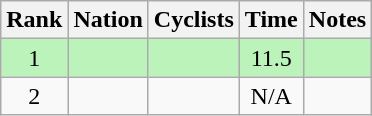<table class="wikitable sortable" style="text-align:center">
<tr>
<th>Rank</th>
<th>Nation</th>
<th>Cyclists</th>
<th>Time</th>
<th>Notes</th>
</tr>
<tr bgcolor=bbf3bb>
<td>1</td>
<td align=left></td>
<td align=left></td>
<td>11.5</td>
<td></td>
</tr>
<tr>
<td>2</td>
<td align=left></td>
<td align=left></td>
<td>N/A</td>
<td></td>
</tr>
</table>
